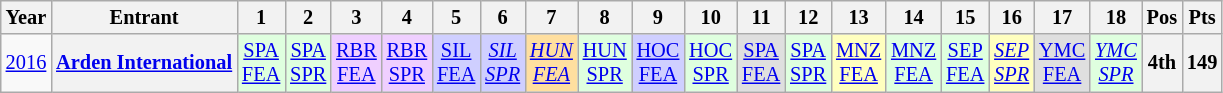<table class="wikitable" style="text-align:center; font-size:85%">
<tr>
<th>Year</th>
<th>Entrant</th>
<th>1</th>
<th>2</th>
<th>3</th>
<th>4</th>
<th>5</th>
<th>6</th>
<th>7</th>
<th>8</th>
<th>9</th>
<th>10</th>
<th>11</th>
<th>12</th>
<th>13</th>
<th>14</th>
<th>15</th>
<th>16</th>
<th>17</th>
<th>18</th>
<th>Pos</th>
<th>Pts</th>
</tr>
<tr>
<td><a href='#'>2016</a></td>
<th nowrap><a href='#'>Arden International</a></th>
<td style="background:#DFFFDF;"><a href='#'>SPA<br>FEA</a><br></td>
<td style="background:#DFFFDF;"><a href='#'>SPA<br>SPR</a><br></td>
<td style="background:#EFCFFF;"><a href='#'>RBR<br>FEA</a><br></td>
<td style="background:#EFCFFF;"><a href='#'>RBR<br>SPR</a><br></td>
<td style="background:#CFCFFF;"><a href='#'>SIL<br>FEA</a><br></td>
<td style="background:#CFCFFF;"><em><a href='#'>SIL<br>SPR</a></em><br></td>
<td style="background:#FFDF9F;"><em><a href='#'>HUN<br>FEA</a></em><br></td>
<td style="background:#DFFFDF;"><a href='#'>HUN<br>SPR</a><br></td>
<td style="background:#CFCFFF;"><a href='#'>HOC<br>FEA</a><br></td>
<td style="background:#DFFFDF;"><a href='#'>HOC<br>SPR</a><br></td>
<td style="background:#dfdfdf;"><a href='#'>SPA<br>FEA</a><br></td>
<td style="background:#DFFFDF;"><a href='#'>SPA<br>SPR</a><br></td>
<td style="background:#FFFFBF;"><a href='#'>MNZ<br>FEA</a><br></td>
<td style="background:#DFFFDF;"><a href='#'>MNZ<br>FEA</a><br></td>
<td style="background:#DFFFDF;"><a href='#'>SEP<br>FEA</a><br></td>
<td style="background:#FFFFBF;"><em><a href='#'>SEP<br>SPR</a></em><br></td>
<td style="background:#DFDFDF;"><a href='#'>YMC<br>FEA</a><br></td>
<td style="background:#DFFFDF;"><em><a href='#'>YMC<br>SPR</a></em><br></td>
<th>4th</th>
<th>149</th>
</tr>
</table>
